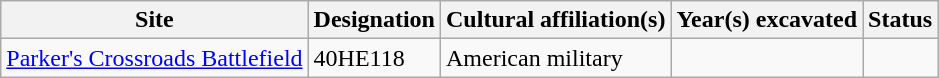<table class="wikitable">
<tr>
<th>Site</th>
<th>Designation</th>
<th>Cultural affiliation(s)</th>
<th>Year(s) excavated</th>
<th>Status</th>
</tr>
<tr>
<td><a href='#'>Parker's Crossroads Battlefield</a></td>
<td>40HE118</td>
<td>American military</td>
<td></td>
<td></td>
</tr>
</table>
